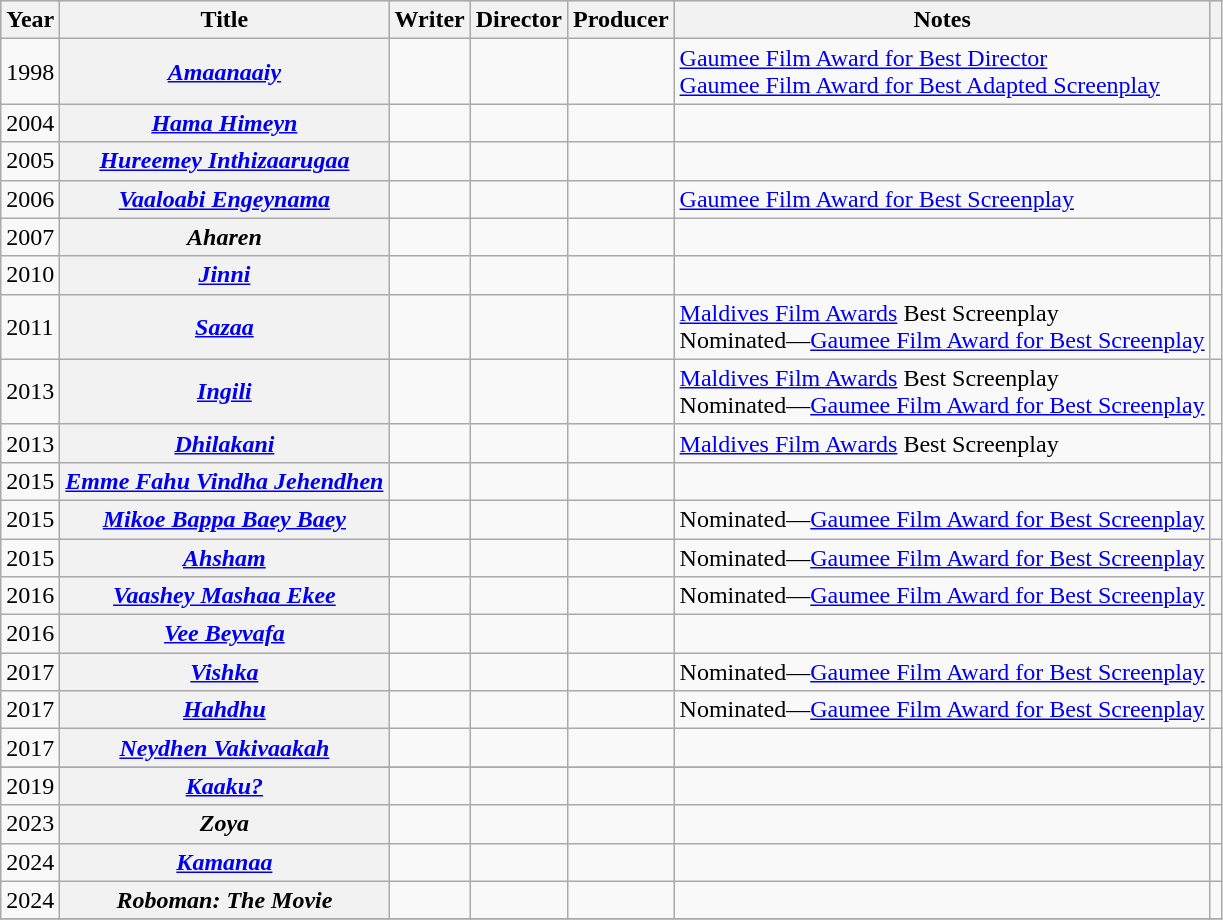<table class="wikitable sortable plainrowheaders">
<tr style="background:#ccc; text-align:center;">
<th scope="col">Year</th>
<th scope="col">Title</th>
<th scope="col">Writer</th>
<th scope="col">Director</th>
<th scope="col">Producer</th>
<th scope="col">Notes</th>
<th scope="col" class="unsortable"></th>
</tr>
<tr>
<td>1998</td>
<th scope="row"><em><a href='#'>Amaanaaiy</a></em></th>
<td></td>
<td></td>
<td></td>
<td><a href='#'>Gaumee Film Award for Best Director</a><br><a href='#'>Gaumee Film Award for Best Adapted Screenplay</a></td>
<td style="text-align: center;"></td>
</tr>
<tr>
<td>2004</td>
<th scope="row"><em><a href='#'>Hama Himeyn</a></em></th>
<td></td>
<td></td>
<td></td>
<td></td>
<td style="text-align: center;"></td>
</tr>
<tr>
<td>2005</td>
<th scope="row"><em><a href='#'>Hureemey Inthizaarugaa</a></em></th>
<td></td>
<td></td>
<td></td>
<td></td>
<td style="text-align: center;"></td>
</tr>
<tr>
<td>2006</td>
<th scope="row"><em><a href='#'>Vaaloabi Engeynama</a></em></th>
<td></td>
<td></td>
<td></td>
<td><a href='#'>Gaumee Film Award for Best Screenplay</a></td>
<td style="text-align: center;"></td>
</tr>
<tr>
<td>2007</td>
<th scope="row"><em>Aharen</em></th>
<td></td>
<td></td>
<td></td>
<td></td>
<td style="text-align: center;"></td>
</tr>
<tr>
<td>2010</td>
<th scope="row"><em><a href='#'>Jinni</a></em></th>
<td></td>
<td></td>
<td></td>
<td></td>
<td style="text-align: center;"></td>
</tr>
<tr>
<td>2011</td>
<th scope="row"><em><a href='#'>Sazaa</a></em></th>
<td></td>
<td></td>
<td></td>
<td><a href='#'>Maldives Film Awards</a> Best Screenplay<br>Nominated—<a href='#'>Gaumee Film Award for Best Screenplay</a></td>
<td style="text-align: center;"></td>
</tr>
<tr>
<td>2013</td>
<th scope="row"><em><a href='#'>Ingili</a></em></th>
<td></td>
<td></td>
<td></td>
<td><a href='#'>Maldives Film Awards</a> Best Screenplay<br>Nominated—<a href='#'>Gaumee Film Award for Best Screenplay</a></td>
<td style="text-align: center;"></td>
</tr>
<tr>
<td>2013</td>
<th scope="row"><em><a href='#'>Dhilakani</a></em></th>
<td></td>
<td></td>
<td></td>
<td><a href='#'>Maldives Film Awards</a> Best Screenplay</td>
<td style="text-align: center;"></td>
</tr>
<tr>
<td>2015</td>
<th scope="row"><em><a href='#'>Emme Fahu Vindha Jehendhen</a></em></th>
<td></td>
<td></td>
<td></td>
<td></td>
<td style="text-align: center;"></td>
</tr>
<tr>
<td>2015</td>
<th scope="row"><em><a href='#'>Mikoe Bappa Baey Baey</a></em></th>
<td></td>
<td></td>
<td></td>
<td>Nominated—<a href='#'>Gaumee Film Award for Best Screenplay</a></td>
<td style="text-align: center;"></td>
</tr>
<tr>
<td>2015</td>
<th scope="row"><em><a href='#'>Ahsham</a></em></th>
<td></td>
<td></td>
<td></td>
<td>Nominated—<a href='#'>Gaumee Film Award for Best Screenplay</a></td>
<td style="text-align: center;"></td>
</tr>
<tr>
<td>2016</td>
<th scope="row"><em><a href='#'>Vaashey Mashaa Ekee</a></em></th>
<td></td>
<td></td>
<td></td>
<td>Nominated—<a href='#'>Gaumee Film Award for Best Screenplay</a></td>
<td style="text-align: center;"></td>
</tr>
<tr>
<td>2016</td>
<th scope="row"><em><a href='#'>Vee Beyvafa</a></em></th>
<td></td>
<td></td>
<td></td>
<td></td>
<td style="text-align: center;"></td>
</tr>
<tr>
<td>2017</td>
<th scope="row"><em><a href='#'>Vishka</a></em></th>
<td></td>
<td></td>
<td></td>
<td>Nominated—<a href='#'>Gaumee Film Award for Best Screenplay</a></td>
<td style="text-align: center;"></td>
</tr>
<tr>
<td>2017</td>
<th scope="row"><em><a href='#'>Hahdhu</a></em></th>
<td></td>
<td></td>
<td></td>
<td>Nominated—<a href='#'>Gaumee Film Award for Best Screenplay</a></td>
<td style="text-align: center;"></td>
</tr>
<tr>
<td>2017</td>
<th scope="row"><em><a href='#'>Neydhen Vakivaakah</a></em></th>
<td></td>
<td></td>
<td></td>
<td></td>
<td style="text-align: center;"></td>
</tr>
<tr>
</tr>
<tr>
<td>2019</td>
<th scope="row"><em><a href='#'>Kaaku?</a></em></th>
<td></td>
<td></td>
<td></td>
<td></td>
<td style="text-align: center;"></td>
</tr>
<tr>
<td>2023</td>
<th scope="row"><em>Zoya</em></th>
<td></td>
<td></td>
<td></td>
<td></td>
<td style="text-align: center;"></td>
</tr>
<tr>
<td>2024</td>
<th scope="row"><em><a href='#'>Kamanaa</a></em></th>
<td></td>
<td></td>
<td></td>
<td></td>
<td style="text-align: center;"></td>
</tr>
<tr>
<td>2024</td>
<th scope="row"><em>Roboman: The Movie</em></th>
<td></td>
<td></td>
<td></td>
<td></td>
<td style="text-align: center;"></td>
</tr>
<tr>
</tr>
</table>
